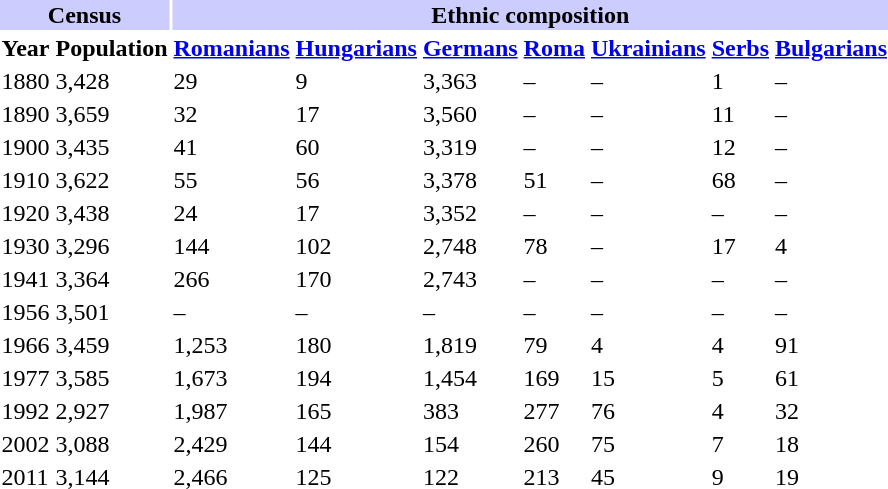<table class="toccolours">
<tr>
<th align="center" colspan="2" style="background:#ccccff;">Census</th>
<th align="center" colspan="7" style="background:#ccccff;">Ethnic composition</th>
</tr>
<tr>
<th>Year</th>
<th>Population</th>
<th><a href='#'>Romanians</a></th>
<th><a href='#'>Hungarians</a></th>
<th><a href='#'>Germans</a></th>
<th><a href='#'>Roma</a></th>
<th><a href='#'>Ukrainians</a></th>
<th><a href='#'>Serbs</a></th>
<th><a href='#'>Bulgarians</a></th>
</tr>
<tr>
<td>1880</td>
<td>3,428</td>
<td>29</td>
<td>9</td>
<td>3,363</td>
<td>–</td>
<td>–</td>
<td>1</td>
<td>–</td>
</tr>
<tr>
<td>1890</td>
<td>3,659</td>
<td>32</td>
<td>17</td>
<td>3,560</td>
<td>–</td>
<td>–</td>
<td>11</td>
<td>–</td>
</tr>
<tr>
<td>1900</td>
<td>3,435</td>
<td>41</td>
<td>60</td>
<td>3,319</td>
<td>–</td>
<td>–</td>
<td>12</td>
<td>–</td>
</tr>
<tr>
<td>1910</td>
<td>3,622</td>
<td>55</td>
<td>56</td>
<td>3,378</td>
<td>51</td>
<td>–</td>
<td>68</td>
<td>–</td>
</tr>
<tr>
<td>1920</td>
<td>3,438</td>
<td>24</td>
<td>17</td>
<td>3,352</td>
<td>–</td>
<td>–</td>
<td>–</td>
<td>–</td>
</tr>
<tr>
<td>1930</td>
<td>3,296</td>
<td>144</td>
<td>102</td>
<td>2,748</td>
<td>78</td>
<td>–</td>
<td>17</td>
<td>4</td>
</tr>
<tr>
<td>1941</td>
<td>3,364</td>
<td>266</td>
<td>170</td>
<td>2,743</td>
<td>–</td>
<td>–</td>
<td>–</td>
<td>–</td>
</tr>
<tr>
<td>1956</td>
<td>3,501</td>
<td>–</td>
<td>–</td>
<td>–</td>
<td>–</td>
<td>–</td>
<td>–</td>
<td>–</td>
</tr>
<tr>
<td>1966</td>
<td>3,459</td>
<td>1,253</td>
<td>180</td>
<td>1,819</td>
<td>79</td>
<td>4</td>
<td>4</td>
<td>91</td>
</tr>
<tr>
<td>1977</td>
<td>3,585</td>
<td>1,673</td>
<td>194</td>
<td>1,454</td>
<td>169</td>
<td>15</td>
<td>5</td>
<td>61</td>
</tr>
<tr>
<td>1992</td>
<td>2,927</td>
<td>1,987</td>
<td>165</td>
<td>383</td>
<td>277</td>
<td>76</td>
<td>4</td>
<td>32</td>
</tr>
<tr>
<td>2002</td>
<td>3,088</td>
<td>2,429</td>
<td>144</td>
<td>154</td>
<td>260</td>
<td>75</td>
<td>7</td>
<td>18</td>
</tr>
<tr>
<td>2011</td>
<td>3,144</td>
<td>2,466</td>
<td>125</td>
<td>122</td>
<td>213</td>
<td>45</td>
<td>9</td>
<td>19</td>
</tr>
</table>
